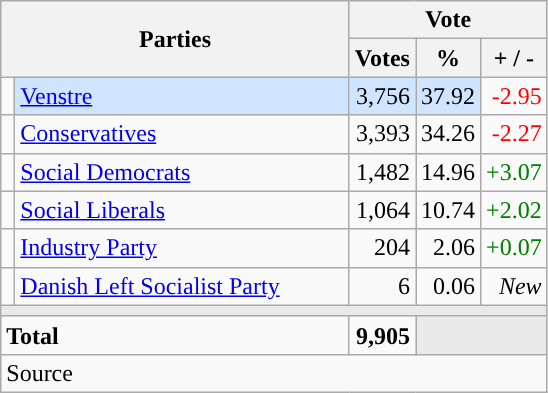<table class="wikitable" style="text-align:right;">
<tr>
<th style="text-align:centre;" rowspan="2" colspan="2" width="225">Parties</th>
<th colspan="3">Vote</th>
</tr>
<tr>
<th width="15">Votes</th>
<th width="15">%</th>
<th width="15">+ / -</th>
</tr>
<tr>
<td width="2" style="color:inherit;background:"></td>
<td bgcolor=#cfe5fe  align="left"><a href='#'>Venstre</a></td>
<td bgcolor=#cfe5fe>3,756</td>
<td bgcolor=#cfe5fe>37.92</td>
<td style=color:red;>-2.95</td>
</tr>
<tr>
<td width="2" style="color:inherit;background:"></td>
<td align="left"><a href='#'>Conservatives</a></td>
<td>3,393</td>
<td>34.26</td>
<td style=color:red;>-2.27</td>
</tr>
<tr>
<td width="2" style="color:inherit;background:"></td>
<td align="left"><a href='#'>Social Democrats</a></td>
<td>1,482</td>
<td>14.96</td>
<td style=color:green;>+3.07</td>
</tr>
<tr>
<td width="2" style="color:inherit;background:"></td>
<td align="left"><a href='#'>Social Liberals</a></td>
<td>1,064</td>
<td>10.74</td>
<td style=color:green;>+2.02</td>
</tr>
<tr>
<td width="2" style="color:inherit;background:"></td>
<td align="left"><a href='#'>Industry Party</a></td>
<td>204</td>
<td>2.06</td>
<td style=color:green;>+0.07</td>
</tr>
<tr>
<td width="2" style="color:inherit;background:"></td>
<td align="left"><a href='#'>Danish Left Socialist Party</a></td>
<td>6</td>
<td>0.06</td>
<td><em>New</em></td>
</tr>
<tr>
<td colspan="7" bgcolor="#E9E9E9"></td>
</tr>
<tr>
<td align="left" colspan="2"><strong>Total</strong></td>
<td><strong>9,905</strong></td>
<td bgcolor="#E9E9E9" colspan="2"></td>
</tr>
<tr>
<td align="left" colspan="6">Source</td>
</tr>
</table>
